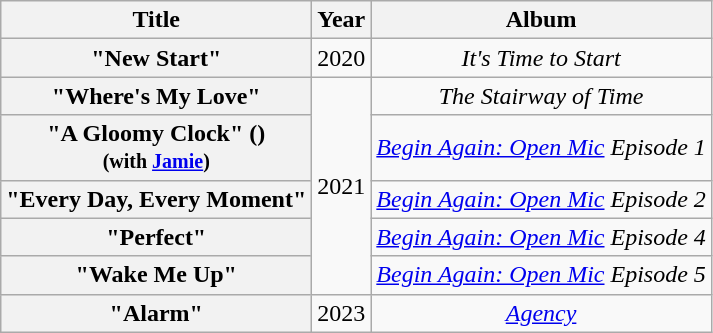<table class="wikitable plainrowheaders" style="text-align:center;">
<tr>
<th scope="col">Title</th>
<th scope="col">Year</th>
<th scope="col">Album</th>
</tr>
<tr>
<th scope="row">"New Start"</th>
<td>2020</td>
<td><em>It's Time to Start</em></td>
</tr>
<tr>
<th scope="row">"Where's My Love"</th>
<td rowspan="5">2021</td>
<td><em>The Stairway of Time</em></td>
</tr>
<tr>
<th scope="row">"A Gloomy Clock" ()<br><small>(with <a href='#'>Jamie</a>)</small></th>
<td><em><a href='#'>Begin Again: Open Mic</a> Episode 1</em></td>
</tr>
<tr>
<th scope="row">"Every Day, Every Moment"</th>
<td><em><a href='#'>Begin Again: Open Mic</a> Episode 2</em></td>
</tr>
<tr>
<th scope="row">"Perfect"</th>
<td><em><a href='#'>Begin Again: Open Mic</a> Episode 4</em></td>
</tr>
<tr>
<th scope="row">"Wake Me Up"</th>
<td><em><a href='#'>Begin Again: Open Mic</a> Episode 5</em></td>
</tr>
<tr>
<th scope="row">"Alarm"</th>
<td>2023</td>
<td><em><a href='#'>Agency</a></em></td>
</tr>
</table>
